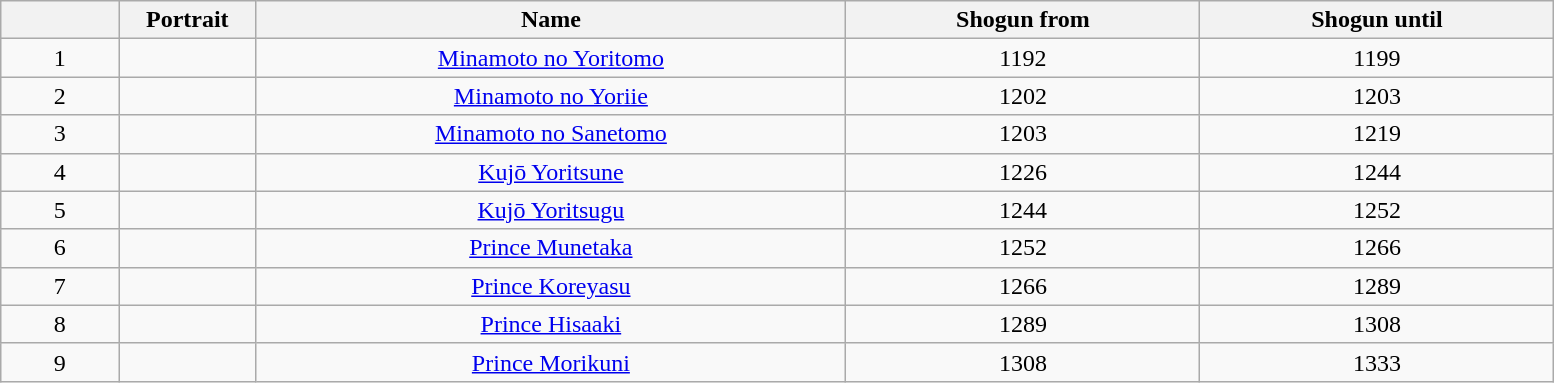<table width=82% class="wikitable" style="text-align:center">
<tr>
<th scope="col" width=2%></th>
<th scope="col" width=1%>Portrait</th>
<th scope="col" width=10%>Name<br></th>
<th scope="col" width=6%>Shogun from</th>
<th scope="col" width=6%>Shogun until</th>
</tr>
<tr>
<td>1</td>
<td></td>
<td><a href='#'>Minamoto no Yoritomo</a><br></td>
<td>1192</td>
<td>1199</td>
</tr>
<tr>
<td>2</td>
<td></td>
<td><a href='#'>Minamoto no Yoriie</a><br></td>
<td>1202</td>
<td>1203</td>
</tr>
<tr>
<td>3</td>
<td></td>
<td><a href='#'>Minamoto no Sanetomo</a><br></td>
<td>1203</td>
<td>1219</td>
</tr>
<tr>
<td>4</td>
<td></td>
<td><a href='#'>Kujō Yoritsune</a><br></td>
<td>1226</td>
<td>1244</td>
</tr>
<tr>
<td>5</td>
<td></td>
<td><a href='#'>Kujō Yoritsugu</a><br></td>
<td>1244</td>
<td>1252</td>
</tr>
<tr>
<td>6</td>
<td></td>
<td><a href='#'>Prince Munetaka</a><br></td>
<td>1252</td>
<td>1266</td>
</tr>
<tr>
<td>7</td>
<td></td>
<td><a href='#'>Prince Koreyasu</a><br></td>
<td>1266</td>
<td>1289</td>
</tr>
<tr>
<td>8</td>
<td></td>
<td><a href='#'>Prince Hisaaki</a><br></td>
<td>1289</td>
<td>1308</td>
</tr>
<tr>
<td>9</td>
<td></td>
<td><a href='#'>Prince Morikuni</a><br></td>
<td>1308</td>
<td>1333</td>
</tr>
</table>
